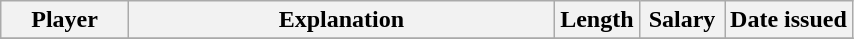<table class="wikitable" style="text-align:center;">
<tr>
<th style="width:15%;">Player</th>
<th style="width:50%;">Explanation</th>
<th style="width:10%;">Length</th>
<th style="width:10%;">Salary</th>
<th style="width:15%;">Date issued</th>
</tr>
<tr>
</tr>
</table>
